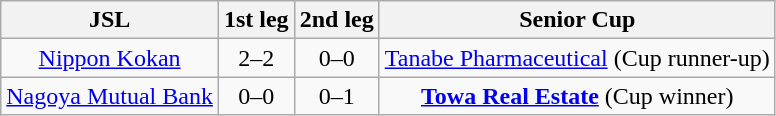<table class="wikitable">
<tr align=center>
<th>JSL</th>
<th>1st leg</th>
<th>2nd leg</th>
<th>Senior Cup</th>
</tr>
<tr align=center>
<td><a href='#'>Nippon Kokan</a></td>
<td>2–2</td>
<td>0–0</td>
<td><a href='#'>Tanabe Pharmaceutical</a> (Cup runner-up)</td>
</tr>
<tr align=center>
<td><a href='#'>Nagoya Mutual Bank</a></td>
<td>0–0</td>
<td>0–1</td>
<td><strong><a href='#'>Towa Real Estate</a></strong> (Cup winner)</td>
</tr>
</table>
